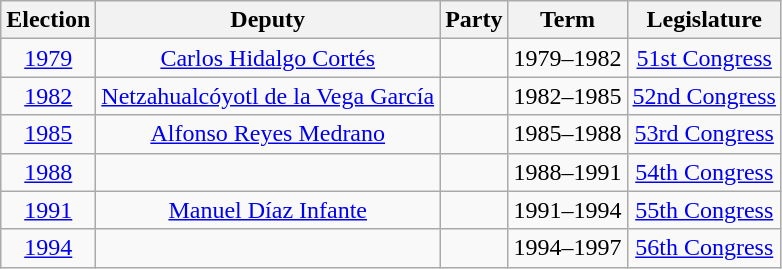<table class="wikitable sortable" style="text-align: center">
<tr>
<th>Election</th>
<th class="unsortable">Deputy</th>
<th class="unsortable">Party</th>
<th class="unsortable">Term</th>
<th class="unsortable">Legislature</th>
</tr>
<tr>
<td><a href='#'>1979</a></td>
<td><a href='#'>Carlos Hidalgo Cortés</a></td>
<td></td>
<td>1979–1982</td>
<td><a href='#'>51st Congress</a></td>
</tr>
<tr>
<td><a href='#'>1982</a></td>
<td><a href='#'>Netzahualcóyotl de la Vega García</a></td>
<td></td>
<td>1982–1985</td>
<td><a href='#'>52nd Congress</a></td>
</tr>
<tr>
<td><a href='#'>1985</a></td>
<td><a href='#'>Alfonso Reyes Medrano</a></td>
<td></td>
<td>1985–1988</td>
<td><a href='#'>53rd Congress</a></td>
</tr>
<tr>
<td><a href='#'>1988</a></td>
<td></td>
<td></td>
<td>1988–1991</td>
<td><a href='#'>54th Congress</a></td>
</tr>
<tr>
<td><a href='#'>1991</a></td>
<td><a href='#'>Manuel Díaz Infante</a></td>
<td></td>
<td>1991–1994</td>
<td><a href='#'>55th Congress</a></td>
</tr>
<tr>
<td><a href='#'>1994</a></td>
<td></td>
<td></td>
<td>1994–1997</td>
<td><a href='#'>56th Congress</a></td>
</tr>
</table>
